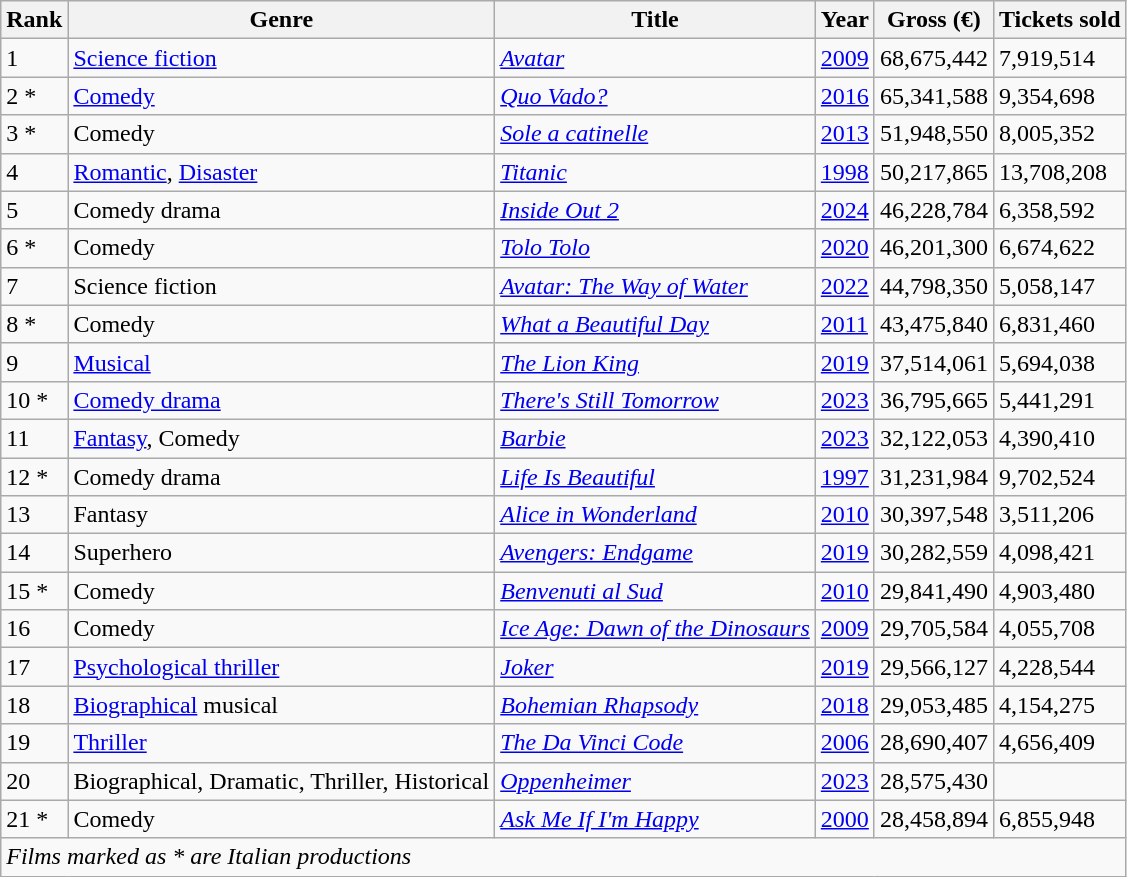<table class="wikitable sortable plainrowheaders">
<tr>
<th>Rank</th>
<th>Genre</th>
<th>Title</th>
<th>Year</th>
<th>Gross (€)</th>
<th>Tickets sold</th>
</tr>
<tr>
<td>1</td>
<td><a href='#'>Science fiction</a></td>
<td><em><a href='#'>Avatar</a></em></td>
<td><a href='#'>2009</a></td>
<td>68,675,442</td>
<td>7,919,514</td>
</tr>
<tr>
<td>2 *</td>
<td><a href='#'>Comedy</a></td>
<td><em><a href='#'>Quo Vado?</a></em></td>
<td><a href='#'>2016</a></td>
<td>65,341,588</td>
<td>9,354,698</td>
</tr>
<tr>
<td>3 *</td>
<td>Comedy</td>
<td><em><a href='#'>Sole a catinelle</a></em></td>
<td><a href='#'>2013</a></td>
<td>51,948,550</td>
<td>8,005,352</td>
</tr>
<tr>
<td>4</td>
<td><a href='#'>Romantic</a>, <a href='#'>Disaster</a></td>
<td><em><a href='#'>Titanic</a></em></td>
<td><a href='#'>1998</a></td>
<td>50,217,865</td>
<td>13,708,208</td>
</tr>
<tr>
<td>5</td>
<td>Comedy drama</td>
<td><em><a href='#'>Inside Out 2</a></em></td>
<td><a href='#'>2024</a></td>
<td>46,228,784</td>
<td>6,358,592</td>
</tr>
<tr>
<td>6 *</td>
<td>Comedy</td>
<td><em><a href='#'>Tolo Tolo</a></em></td>
<td><a href='#'>2020</a></td>
<td>46,201,300</td>
<td>6,674,622</td>
</tr>
<tr>
<td>7</td>
<td>Science fiction</td>
<td><em><a href='#'>Avatar: The Way of Water</a></em></td>
<td><a href='#'>2022</a></td>
<td>44,798,350</td>
<td>5,058,147</td>
</tr>
<tr>
<td>8 *</td>
<td>Comedy</td>
<td><em><a href='#'>What a Beautiful Day</a></em></td>
<td><a href='#'>2011</a></td>
<td>43,475,840</td>
<td>6,831,460</td>
</tr>
<tr>
<td>9</td>
<td><a href='#'>Musical</a></td>
<td><em><a href='#'>The Lion King</a></em></td>
<td><a href='#'>2019</a></td>
<td>37,514,061</td>
<td>5,694,038</td>
</tr>
<tr>
<td>10 *</td>
<td><a href='#'>Comedy drama</a></td>
<td><em><a href='#'>There's Still Tomorrow</a></em></td>
<td><a href='#'>2023</a></td>
<td>36,795,665</td>
<td>5,441,291</td>
</tr>
<tr>
<td>11</td>
<td><a href='#'>Fantasy</a>, Comedy</td>
<td><em><a href='#'>Barbie</a></em></td>
<td><a href='#'>2023</a></td>
<td>32,122,053</td>
<td>4,390,410</td>
</tr>
<tr>
<td>12 *</td>
<td>Comedy drama</td>
<td><em><a href='#'>Life Is Beautiful</a></em></td>
<td><a href='#'>1997</a></td>
<td>31,231,984</td>
<td>9,702,524</td>
</tr>
<tr>
<td>13</td>
<td>Fantasy</td>
<td><em><a href='#'>Alice in Wonderland</a></em></td>
<td><a href='#'>2010</a></td>
<td>30,397,548</td>
<td>3,511,206</td>
</tr>
<tr>
<td>14</td>
<td>Superhero</td>
<td><em><a href='#'>Avengers: Endgame</a></em></td>
<td><a href='#'>2019</a></td>
<td>30,282,559</td>
<td>4,098,421</td>
</tr>
<tr>
<td>15 *</td>
<td>Comedy</td>
<td><em><a href='#'>Benvenuti al Sud</a></em></td>
<td><a href='#'>2010</a></td>
<td>29,841,490</td>
<td>4,903,480</td>
</tr>
<tr>
<td>16</td>
<td>Comedy</td>
<td><em><a href='#'>Ice Age: Dawn of the Dinosaurs</a></em></td>
<td><a href='#'>2009</a></td>
<td>29,705,584</td>
<td>4,055,708</td>
</tr>
<tr>
<td>17</td>
<td><a href='#'>Psychological thriller</a></td>
<td><em><a href='#'>Joker</a></em></td>
<td><a href='#'>2019</a></td>
<td>29,566,127</td>
<td>4,228,544</td>
</tr>
<tr>
<td>18</td>
<td><a href='#'>Biographical</a> musical</td>
<td><em><a href='#'>Bohemian Rhapsody</a></em></td>
<td><a href='#'>2018</a></td>
<td>29,053,485</td>
<td>4,154,275</td>
</tr>
<tr>
<td>19</td>
<td><a href='#'>Thriller</a></td>
<td><em><a href='#'>The Da Vinci Code</a></em></td>
<td><a href='#'>2006</a></td>
<td>28,690,407</td>
<td>4,656,409</td>
</tr>
<tr>
<td>20</td>
<td>Biographical, Dramatic, Thriller, Historical</td>
<td><em><a href='#'>Oppenheimer</a></em></td>
<td><a href='#'>2023</a></td>
<td>28,575,430</td>
<td></td>
</tr>
<tr>
<td>21 *</td>
<td>Comedy</td>
<td><em><a href='#'>Ask Me If I'm Happy</a></em></td>
<td><a href='#'>2000</a></td>
<td>28,458,894</td>
<td>6,855,948</td>
</tr>
<tr>
<td colspan="6"><em>Films marked as * are Italian productions</em></td>
</tr>
</table>
